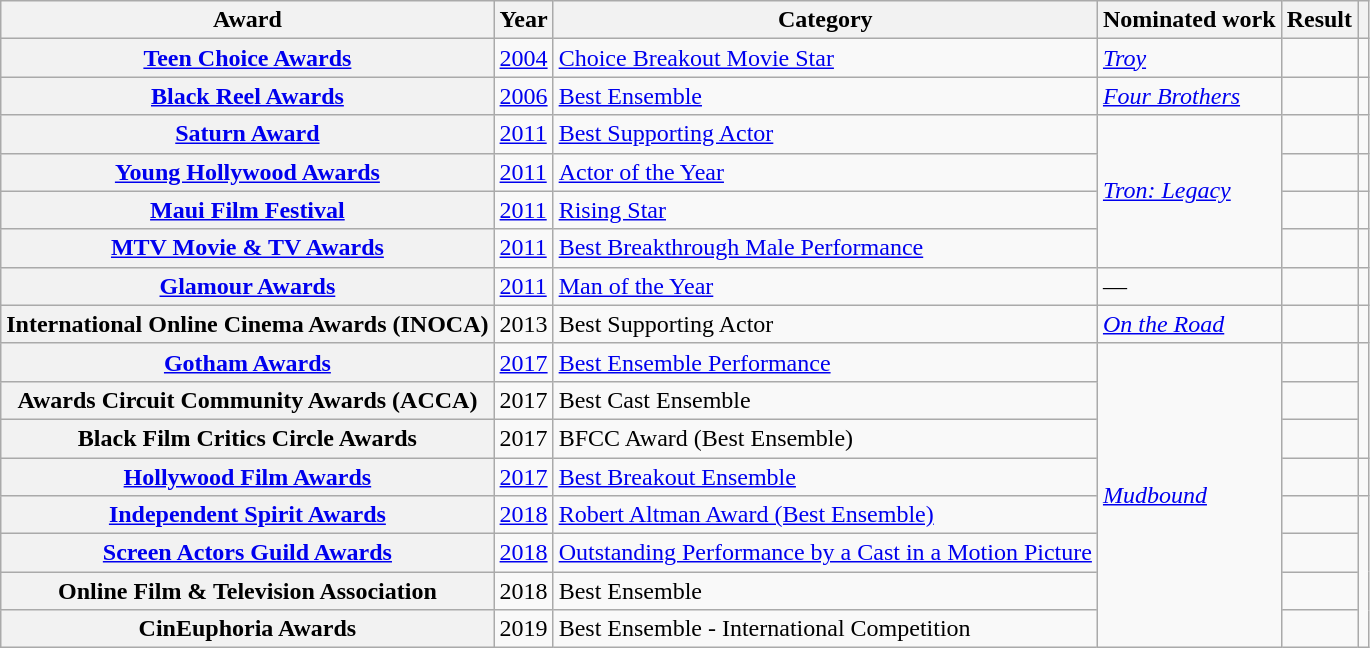<table class="wikitable plainrowheaders sortable">
<tr>
<th>Award</th>
<th>Year</th>
<th>Category</th>
<th>Nominated work</th>
<th>Result</th>
<th class="unsortable"></th>
</tr>
<tr>
<th scope="row"><a href='#'>Teen Choice Awards</a></th>
<td><a href='#'>2004</a></td>
<td><a href='#'>Choice Breakout Movie Star</a></td>
<td><em><a href='#'>Troy</a></em></td>
<td></td>
<td></td>
</tr>
<tr>
<th scope="row"><a href='#'>Black Reel Awards</a></th>
<td><a href='#'>2006</a></td>
<td><a href='#'>Best Ensemble</a></td>
<td><em><a href='#'>Four Brothers</a></em></td>
<td></td>
<td></td>
</tr>
<tr>
<th scope="row"><a href='#'>Saturn Award</a></th>
<td><a href='#'>2011</a></td>
<td><a href='#'>Best Supporting Actor</a></td>
<td rowspan="4"><em><a href='#'>Tron: Legacy</a></em></td>
<td></td>
<td></td>
</tr>
<tr>
<th scope="row"><a href='#'>Young Hollywood Awards</a></th>
<td><a href='#'>2011</a></td>
<td><a href='#'>Actor of the Year</a></td>
<td></td>
<td></td>
</tr>
<tr>
<th scope="row"><a href='#'>Maui Film Festival</a></th>
<td><a href='#'>2011</a></td>
<td><a href='#'>Rising Star</a></td>
<td></td>
<td></td>
</tr>
<tr>
<th scope="row"><a href='#'>MTV Movie & TV Awards</a></th>
<td><a href='#'>2011</a></td>
<td><a href='#'>Best Breakthrough Male Performance</a></td>
<td></td>
<td></td>
</tr>
<tr>
<th scope="row"><a href='#'>Glamour Awards</a></th>
<td><a href='#'>2011</a></td>
<td><a href='#'>Man of the Year</a></td>
<td>—</td>
<td></td>
<td></td>
</tr>
<tr>
<th scope="row">International Online Cinema Awards (INOCA)</th>
<td>2013</td>
<td>Best Supporting Actor</td>
<td><em><a href='#'>On the Road</a></em></td>
<td></td>
<td></td>
</tr>
<tr>
<th scope="row"><a href='#'>Gotham Awards</a></th>
<td><a href='#'>2017</a></td>
<td><a href='#'>Best Ensemble Performance</a></td>
<td rowspan="8"><em><a href='#'>Mudbound</a></em></td>
<td></td>
<td rowspan="3"></td>
</tr>
<tr>
<th scope="row">Awards Circuit Community Awards (ACCA)</th>
<td>2017</td>
<td>Best Cast Ensemble</td>
<td></td>
</tr>
<tr>
<th scope="row">Black Film Critics Circle Awards</th>
<td>2017</td>
<td>BFCC Award (Best Ensemble)</td>
<td></td>
</tr>
<tr>
<th scope="row"><a href='#'>Hollywood Film Awards</a></th>
<td><a href='#'>2017</a></td>
<td><a href='#'>Best Breakout Ensemble</a></td>
<td></td>
<td></td>
</tr>
<tr>
<th scope="row"><a href='#'>Independent Spirit Awards</a></th>
<td><a href='#'>2018</a></td>
<td><a href='#'>Robert Altman Award (Best Ensemble)</a></td>
<td></td>
<td rowspan="4"></td>
</tr>
<tr>
<th scope="row"><a href='#'>Screen Actors Guild Awards</a></th>
<td><a href='#'>2018</a></td>
<td><a href='#'>Outstanding Performance by a Cast in a Motion Picture</a></td>
<td></td>
</tr>
<tr>
<th scope="row">Online Film & Television Association</th>
<td>2018</td>
<td>Best Ensemble</td>
<td></td>
</tr>
<tr>
<th scope="row">CinEuphoria Awards</th>
<td>2019</td>
<td>Best Ensemble - International Competition</td>
<td></td>
</tr>
</table>
